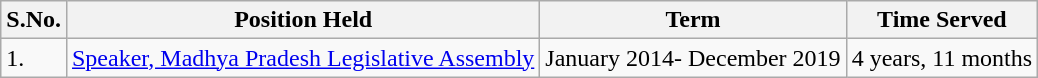<table class="wikitable">
<tr>
<th><strong>S.No.</strong></th>
<th>Position Held</th>
<th>Term</th>
<th>Time Served</th>
</tr>
<tr>
<td>1.</td>
<td><a href='#'>Speaker, Madhya Pradesh Legislative Assembly</a></td>
<td>January 2014- December 2019</td>
<td>4 years, 11 months</td>
</tr>
</table>
